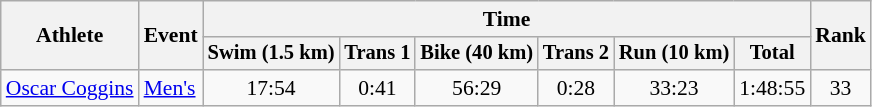<table class="wikitable" style="font-size:90%">
<tr>
<th rowspan=2>Athlete</th>
<th rowspan=2>Event</th>
<th colspan=6>Time</th>
<th rowspan=2>Rank</th>
</tr>
<tr style="font-size:95%">
<th>Swim (1.5 km)</th>
<th>Trans 1</th>
<th>Bike (40 km)</th>
<th>Trans 2</th>
<th>Run (10 km)</th>
<th>Total</th>
</tr>
<tr align=center>
<td align=left><a href='#'>Oscar Coggins</a></td>
<td align=left><a href='#'>Men's</a></td>
<td>17:54</td>
<td>0:41</td>
<td>56:29</td>
<td>0:28</td>
<td>33:23</td>
<td>1:48:55</td>
<td>33</td>
</tr>
</table>
